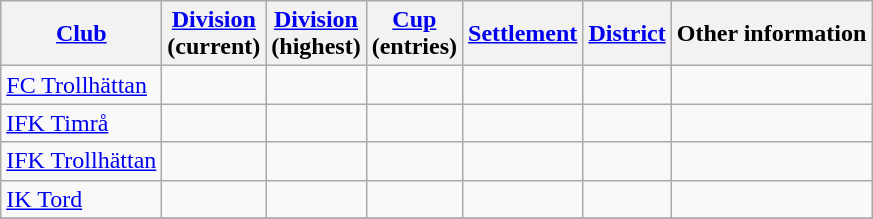<table class="wikitable" style="text-align:left">
<tr>
<th style= width="180px"><a href='#'>Club</a></th>
<th style= width="80px"><a href='#'>Division</a><br> (current)</th>
<th style= width="80px"><a href='#'>Division</a><br> (highest)</th>
<th style= width="60px"><a href='#'>Cup</a><br> (entries)</th>
<th style= width="110px"><a href='#'>Settlement</a></th>
<th style= width="110px"><a href='#'>District</a></th>
<th style= width="230px">Other information</th>
</tr>
<tr>
<td><a href='#'>FC Trollhättan</a></td>
<td></td>
<td></td>
<td></td>
<td></td>
<td></td>
<td></td>
</tr>
<tr>
<td><a href='#'>IFK Timrå</a></td>
<td></td>
<td></td>
<td></td>
<td></td>
<td></td>
<td></td>
</tr>
<tr>
<td><a href='#'>IFK Trollhättan</a></td>
<td></td>
<td></td>
<td></td>
<td></td>
<td></td>
<td></td>
</tr>
<tr>
<td><a href='#'>IK Tord</a></td>
<td></td>
<td></td>
<td></td>
<td></td>
<td></td>
<td></td>
</tr>
<tr>
</tr>
</table>
